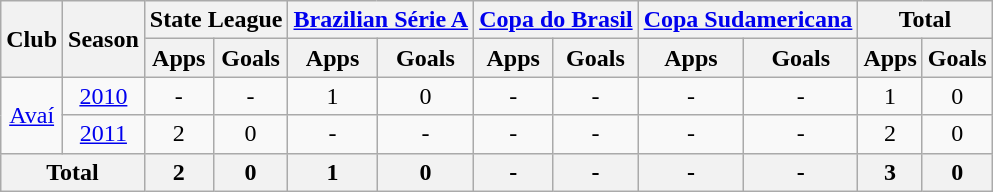<table class="wikitable" style="text-align: center;">
<tr>
<th rowspan="2">Club</th>
<th rowspan="2">Season</th>
<th colspan="2">State League</th>
<th colspan="2"><a href='#'>Brazilian Série A</a></th>
<th colspan="2"><a href='#'>Copa do Brasil</a></th>
<th colspan="2"><a href='#'>Copa Sudamericana</a></th>
<th colspan="2">Total</th>
</tr>
<tr>
<th>Apps</th>
<th>Goals</th>
<th>Apps</th>
<th>Goals</th>
<th>Apps</th>
<th>Goals</th>
<th>Apps</th>
<th>Goals</th>
<th>Apps</th>
<th>Goals</th>
</tr>
<tr>
<td rowspan="2" valign="center"><a href='#'>Avaí</a></td>
<td><a href='#'>2010</a></td>
<td>-</td>
<td>-</td>
<td>1</td>
<td>0</td>
<td>-</td>
<td>-</td>
<td>-</td>
<td>-</td>
<td>1</td>
<td>0</td>
</tr>
<tr>
<td><a href='#'>2011</a></td>
<td>2</td>
<td>0</td>
<td>-</td>
<td>-</td>
<td>-</td>
<td>-</td>
<td>-</td>
<td>-</td>
<td>2</td>
<td>0</td>
</tr>
<tr>
<th colspan="2"><strong>Total</strong></th>
<th>2</th>
<th>0</th>
<th>1</th>
<th>0</th>
<th>-</th>
<th>-</th>
<th>-</th>
<th>-</th>
<th>3</th>
<th>0</th>
</tr>
</table>
